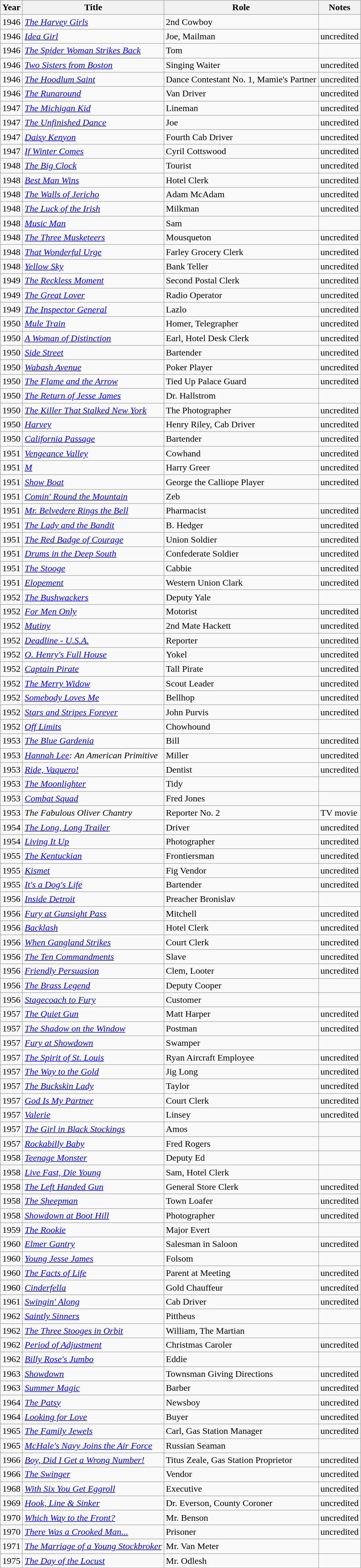<table class="wikitable">
<tr>
<th>Year</th>
<th>Title</th>
<th>Role</th>
<th>Notes</th>
</tr>
<tr>
<td>1946</td>
<td><em><a href='#'>The Harvey Girls</a></em></td>
<td>2nd Cowboy</td>
<td></td>
</tr>
<tr>
<td>1946</td>
<td><em><a href='#'>Idea Girl</a></em></td>
<td>Joe, Mailman</td>
<td>uncredited</td>
</tr>
<tr>
<td>1946</td>
<td><em><a href='#'>The Spider Woman Strikes Back</a></em></td>
<td>Tom</td>
<td></td>
</tr>
<tr>
<td>1946</td>
<td><em><a href='#'>Two Sisters from Boston</a></em></td>
<td>Singing Waiter</td>
<td>uncredited</td>
</tr>
<tr>
<td>1946</td>
<td><em><a href='#'>The Hoodlum Saint</a></em></td>
<td>Dance Contestant No. 1, Mamie's Partner</td>
<td>uncredited</td>
</tr>
<tr>
<td>1946</td>
<td><em><a href='#'>The Runaround</a></em></td>
<td>Van Driver</td>
<td>uncredited</td>
</tr>
<tr>
<td>1947</td>
<td><em><a href='#'>The Michigan Kid</a></em></td>
<td>Lineman</td>
<td>uncredited</td>
</tr>
<tr>
<td>1947</td>
<td><em><a href='#'>The Unfinished Dance</a></em></td>
<td>Joe</td>
<td>uncredited</td>
</tr>
<tr>
<td>1947</td>
<td><em><a href='#'>Daisy Kenyon</a></em></td>
<td>Fourth Cab Driver</td>
<td>uncredited</td>
</tr>
<tr>
<td>1947</td>
<td><em><a href='#'>If Winter Comes</a></em></td>
<td>Cyril Cottswood</td>
<td>uncredited</td>
</tr>
<tr>
<td>1948</td>
<td><em><a href='#'>The Big Clock</a></em></td>
<td>Tourist</td>
<td>uncredited</td>
</tr>
<tr>
<td>1948</td>
<td><em><a href='#'>Best Man Wins</a></em></td>
<td>Hotel Clerk</td>
<td>uncredited</td>
</tr>
<tr>
<td>1948</td>
<td><em><a href='#'>The Walls of Jericho</a></em></td>
<td>Adam McAdam</td>
<td>uncredited</td>
</tr>
<tr>
<td>1948</td>
<td><em><a href='#'>The Luck of the Irish</a></em></td>
<td>Milkman</td>
<td>uncredited</td>
</tr>
<tr>
<td>1948</td>
<td><em><a href='#'>Music Man</a></em></td>
<td>Sam</td>
<td></td>
</tr>
<tr>
<td>1948</td>
<td><em><a href='#'>The Three Musketeers</a></em></td>
<td>Mousqueton</td>
<td>uncredited</td>
</tr>
<tr>
<td>1948</td>
<td><em><a href='#'>That Wonderful Urge</a></em></td>
<td>Farley Grocery Clerk</td>
<td>uncredited</td>
</tr>
<tr>
<td>1948</td>
<td><em><a href='#'>Yellow Sky</a></em></td>
<td>Bank Teller</td>
<td>uncredited</td>
</tr>
<tr>
<td>1949</td>
<td><em><a href='#'>The Reckless Moment</a></em></td>
<td>Second Postal Clerk</td>
<td>uncredited</td>
</tr>
<tr>
<td>1949</td>
<td><em><a href='#'>The Great Lover</a></em></td>
<td>Radio Operator</td>
<td>uncredited</td>
</tr>
<tr>
<td>1949</td>
<td><em><a href='#'>The Inspector General</a></em></td>
<td>Lazlo</td>
<td>uncredited</td>
</tr>
<tr>
<td>1950</td>
<td><em><a href='#'>Mule Train</a></em></td>
<td>Homer, Telegrapher</td>
<td>uncredited</td>
</tr>
<tr>
<td>1950</td>
<td><em><a href='#'>A Woman of Distinction</a></em></td>
<td>Earl, Hotel Desk Clerk</td>
<td>uncredited</td>
</tr>
<tr>
<td>1950</td>
<td><em><a href='#'>Side Street</a></em></td>
<td>Bartender</td>
<td>uncredited</td>
</tr>
<tr>
<td>1950</td>
<td><em><a href='#'>Wabash Avenue</a></em></td>
<td>Poker Player</td>
<td>uncredited</td>
</tr>
<tr>
<td>1950</td>
<td><em><a href='#'>The Flame and the Arrow</a></em></td>
<td>Tied Up Palace Guard</td>
<td>uncredited</td>
</tr>
<tr>
<td>1950</td>
<td><em><a href='#'>The Return of Jesse James</a></em></td>
<td>Dr. Hallstrom</td>
<td></td>
</tr>
<tr>
<td>1950</td>
<td><em><a href='#'>The Killer That Stalked New York</a></em></td>
<td>The Photographer</td>
<td>uncredited</td>
</tr>
<tr>
<td>1950</td>
<td><em><a href='#'>Harvey</a></em></td>
<td>Henry Riley, Cab Driver</td>
<td>uncredited</td>
</tr>
<tr>
<td>1950</td>
<td><em><a href='#'>California Passage</a></em></td>
<td>Bartender</td>
<td>uncredited</td>
</tr>
<tr>
<td>1951</td>
<td><em><a href='#'>Vengeance Valley</a></em></td>
<td>Cowhand</td>
<td>uncredited</td>
</tr>
<tr>
<td>1951</td>
<td><em><a href='#'>M</a></em></td>
<td>Harry Greer</td>
<td>uncredited</td>
</tr>
<tr>
<td>1951</td>
<td><em><a href='#'>Show Boat</a></em></td>
<td>George the Calliope Player</td>
<td>uncredited</td>
</tr>
<tr>
<td>1951</td>
<td><em><a href='#'>Comin' Round the Mountain</a></em></td>
<td>Zeb</td>
<td></td>
</tr>
<tr>
<td>1951</td>
<td><em><a href='#'>Mr. Belvedere Rings the Bell</a></em></td>
<td>Pharmacist</td>
<td>uncredited</td>
</tr>
<tr>
<td>1951</td>
<td><em><a href='#'>The Lady and the Bandit</a></em></td>
<td>B. Hedger</td>
<td>uncredited</td>
</tr>
<tr>
<td>1951</td>
<td><em><a href='#'>The Red Badge of Courage</a></em></td>
<td>Union Soldier</td>
<td>uncredited</td>
</tr>
<tr>
<td>1951</td>
<td><em><a href='#'>Drums in the Deep South</a></em></td>
<td>Confederate Soldier</td>
<td>uncredited</td>
</tr>
<tr>
<td>1951</td>
<td><em><a href='#'>The Stooge</a></em></td>
<td>Cabbie</td>
<td>uncredited</td>
</tr>
<tr>
<td>1951</td>
<td><em><a href='#'>Elopement</a></em></td>
<td>Western Union Clark</td>
<td>uncredited</td>
</tr>
<tr>
<td>1952</td>
<td><em><a href='#'>The Bushwackers</a></em></td>
<td>Deputy Yale</td>
<td></td>
</tr>
<tr>
<td>1952</td>
<td><em><a href='#'>For Men Only</a></em></td>
<td>Motorist</td>
<td>uncredited</td>
</tr>
<tr>
<td>1952</td>
<td><em><a href='#'>Mutiny</a></em></td>
<td>2nd Mate Hackett</td>
<td>uncredited</td>
</tr>
<tr>
<td>1952</td>
<td><em><a href='#'>Deadline - U.S.A.</a></em></td>
<td>Reporter</td>
<td>uncredited</td>
</tr>
<tr>
<td>1952</td>
<td><em><a href='#'>O. Henry's Full House</a></em></td>
<td>Yokel</td>
<td>uncredited</td>
</tr>
<tr>
<td>1952</td>
<td><em><a href='#'>Captain Pirate</a></em></td>
<td>Tall Pirate</td>
<td>uncredited</td>
</tr>
<tr>
<td>1952</td>
<td><em><a href='#'>The Merry Widow</a></em></td>
<td>Scout Leader</td>
<td>uncredited</td>
</tr>
<tr>
<td>1952</td>
<td><em><a href='#'>Somebody Loves Me</a></em></td>
<td>Bellhop</td>
<td>uncredited</td>
</tr>
<tr>
<td>1952</td>
<td><em><a href='#'>Stars and Stripes Forever</a></em></td>
<td>John Purvis</td>
<td>uncredited</td>
</tr>
<tr>
<td>1952</td>
<td><em><a href='#'>Off Limits</a></em></td>
<td>Chowhound</td>
<td></td>
</tr>
<tr>
<td>1953</td>
<td><em><a href='#'>The Blue Gardenia</a></em></td>
<td>Bill</td>
<td>uncredited</td>
</tr>
<tr>
<td>1953</td>
<td><em><a href='#'>Hannah Lee</a>: An American Primitive</em></td>
<td>Miller</td>
<td>uncredited</td>
</tr>
<tr>
<td>1953</td>
<td><em><a href='#'>Ride, Vaquero!</a></em></td>
<td>Dentist</td>
<td>uncredited</td>
</tr>
<tr>
<td>1953</td>
<td><em><a href='#'>The Moonlighter</a></em></td>
<td>Tidy</td>
<td></td>
</tr>
<tr>
<td>1953</td>
<td><em><a href='#'>Combat Squad</a></em></td>
<td>Fred Jones</td>
<td></td>
</tr>
<tr>
<td>1953</td>
<td><em>The Fabulous Oliver Chantry</em></td>
<td>Reporter No. 2</td>
<td>TV movie</td>
</tr>
<tr>
<td>1954</td>
<td><em><a href='#'>The Long, Long Trailer</a></em></td>
<td>Driver</td>
<td>uncredited</td>
</tr>
<tr>
<td>1954</td>
<td><em><a href='#'>Living It Up</a></em></td>
<td>Photographer</td>
<td>uncredited</td>
</tr>
<tr>
<td>1955</td>
<td><em><a href='#'>The Kentuckian</a></em></td>
<td>Frontiersman</td>
<td>uncredited</td>
</tr>
<tr>
<td>1955</td>
<td><em><a href='#'>Kismet</a></em></td>
<td>Fig Vendor</td>
<td>uncredited</td>
</tr>
<tr>
<td>1955</td>
<td><em><a href='#'>It's a Dog's Life</a></em></td>
<td>Bartender</td>
<td>uncredited</td>
</tr>
<tr>
<td>1956</td>
<td><em><a href='#'>Inside Detroit</a></em></td>
<td>Preacher Bronislav</td>
<td></td>
</tr>
<tr>
<td>1956</td>
<td><em><a href='#'>Fury at Gunsight Pass</a></em></td>
<td>Mitchell</td>
<td>uncredited</td>
</tr>
<tr>
<td>1956</td>
<td><em><a href='#'>Backlash</a></em></td>
<td>Hotel Clerk</td>
<td>uncredited</td>
</tr>
<tr>
<td>1956</td>
<td><em><a href='#'>When Gangland Strikes</a></em></td>
<td>Court Clerk</td>
<td>uncredited</td>
</tr>
<tr>
<td>1956</td>
<td><em><a href='#'>The Ten Commandments</a></em></td>
<td>Slave</td>
<td>uncredited</td>
</tr>
<tr>
<td>1956</td>
<td><em><a href='#'>Friendly Persuasion</a></em></td>
<td>Clem, Looter</td>
<td>uncredited</td>
</tr>
<tr>
<td>1956</td>
<td><em><a href='#'>The Brass Legend</a></em></td>
<td>Deputy Cooper</td>
<td></td>
</tr>
<tr>
<td>1956</td>
<td><em><a href='#'>Stagecoach to Fury</a></em></td>
<td>Customer</td>
<td></td>
</tr>
<tr>
<td>1957</td>
<td><em><a href='#'>The Quiet Gun</a></em></td>
<td>Matt Harper</td>
<td>uncredited</td>
</tr>
<tr>
<td>1957</td>
<td><em><a href='#'>The Shadow on the Window</a></em></td>
<td>Postman</td>
<td>uncredited</td>
</tr>
<tr>
<td>1957</td>
<td><em><a href='#'>Fury at Showdown</a></em></td>
<td>Swamper</td>
<td></td>
</tr>
<tr>
<td>1957</td>
<td><em><a href='#'>The Spirit of St. Louis</a></em></td>
<td>Ryan Aircraft Employee</td>
<td>uncredited</td>
</tr>
<tr>
<td>1957</td>
<td><em><a href='#'>The Way to the Gold</a></em></td>
<td>Jig Long</td>
<td>uncredited</td>
</tr>
<tr>
<td>1957</td>
<td><em><a href='#'>The Buckskin Lady</a></em></td>
<td>Taylor</td>
<td>uncredited</td>
</tr>
<tr>
<td>1957</td>
<td><em><a href='#'>God Is My Partner</a></em></td>
<td>Court Clerk</td>
<td>uncredited</td>
</tr>
<tr>
<td>1957</td>
<td><em><a href='#'>Valerie</a></em></td>
<td>Linsey</td>
<td>uncredited</td>
</tr>
<tr>
<td>1957</td>
<td><em><a href='#'>The Girl in Black Stockings</a></em></td>
<td>Amos</td>
<td></td>
</tr>
<tr>
<td>1957</td>
<td><em><a href='#'>Rockabilly Baby</a></em></td>
<td>Fred Rogers</td>
<td></td>
</tr>
<tr>
<td>1958</td>
<td><em><a href='#'>Teenage Monster</a></em></td>
<td>Deputy Ed</td>
<td></td>
</tr>
<tr>
<td>1958</td>
<td><em><a href='#'>Live Fast, Die Young</a></em></td>
<td>Sam, Hotel Clerk</td>
<td></td>
</tr>
<tr>
<td>1958</td>
<td><em><a href='#'>The Left Handed Gun</a></em></td>
<td>General Store Clerk</td>
<td>uncredited</td>
</tr>
<tr>
<td>1958</td>
<td><em><a href='#'>The Sheepman</a></em></td>
<td>Town Loafer</td>
<td>uncredited</td>
</tr>
<tr>
<td>1958</td>
<td><em><a href='#'>Showdown at Boot Hill</a></em></td>
<td>Photographer</td>
<td>uncredited</td>
</tr>
<tr>
<td>1959</td>
<td><em><a href='#'>The Rookie</a></em></td>
<td>Major Evert</td>
<td></td>
</tr>
<tr>
<td>1960</td>
<td><em><a href='#'>Elmer Gantry</a></em></td>
<td>Salesman in Saloon</td>
<td>uncredited</td>
</tr>
<tr>
<td>1960</td>
<td><em><a href='#'>Young Jesse James</a></em></td>
<td>Folsom</td>
<td></td>
</tr>
<tr>
<td>1960</td>
<td><em><a href='#'>The Facts of Life</a></em></td>
<td>Parent at Meeting</td>
<td>uncredited</td>
</tr>
<tr>
<td>1960</td>
<td><em><a href='#'>Cinderfella</a></em></td>
<td>Gold Chauffeur</td>
<td>uncredited</td>
</tr>
<tr>
<td>1961</td>
<td><em><a href='#'>Swingin' Along</a></em></td>
<td>Cab Driver</td>
<td>uncredited</td>
</tr>
<tr>
<td>1962</td>
<td><em><a href='#'>Saintly Sinners</a></em></td>
<td>Pittheus</td>
<td></td>
</tr>
<tr>
<td>1962</td>
<td><em><a href='#'>The Three Stooges in Orbit</a></em></td>
<td>William, The Martian</td>
<td></td>
</tr>
<tr>
<td>1962</td>
<td><em><a href='#'>Period of Adjustment</a></em></td>
<td>Christmas Caroler</td>
<td>uncredited</td>
</tr>
<tr>
<td>1962</td>
<td><em><a href='#'>Billy Rose's Jumbo</a></em></td>
<td>Eddie</td>
<td></td>
</tr>
<tr>
<td>1963</td>
<td><em><a href='#'>Showdown</a></em></td>
<td>Townsman Giving Directions</td>
<td>uncredited</td>
</tr>
<tr>
<td>1963</td>
<td><em><a href='#'>Summer Magic</a></em></td>
<td>Barber</td>
<td>uncredited</td>
</tr>
<tr>
<td>1964</td>
<td><em><a href='#'>The Patsy</a></em></td>
<td>Newsboy</td>
<td>uncredited</td>
</tr>
<tr>
<td>1964</td>
<td><em><a href='#'>Looking for Love</a></em></td>
<td>Buyer</td>
<td>uncredited</td>
</tr>
<tr>
<td>1965</td>
<td><em><a href='#'>The Family Jewels</a></em></td>
<td>Carl, Gas Station Manager</td>
<td>uncredited</td>
</tr>
<tr>
<td>1965</td>
<td><em><a href='#'>McHale's Navy Joins the Air Force</a></em></td>
<td>Russian Seaman</td>
<td></td>
</tr>
<tr>
<td>1966</td>
<td><em><a href='#'>Boy, Did I Get a Wrong Number!</a></em></td>
<td>Titus Zeale, Gas Station Proprietor</td>
<td>uncredited</td>
</tr>
<tr>
<td>1966</td>
<td><em><a href='#'>The Swinger</a></em></td>
<td>Vendor</td>
<td>uncredited</td>
</tr>
<tr>
<td>1968</td>
<td><em><a href='#'>With Six You Get Eggroll</a></em></td>
<td>Executive</td>
<td>uncredited</td>
</tr>
<tr>
<td>1969</td>
<td><em><a href='#'>Hook, Line & Sinker</a></em></td>
<td>Dr. Everson, County Coroner</td>
<td>uncredited</td>
</tr>
<tr>
<td>1970</td>
<td><em><a href='#'>Which Way to the Front?</a></em></td>
<td>Mr. Benson</td>
<td>uncredited</td>
</tr>
<tr>
<td>1970</td>
<td><em><a href='#'>There Was a Crooked Man...</a></em></td>
<td>Prisoner</td>
<td>uncredited</td>
</tr>
<tr>
<td>1971</td>
<td><em><a href='#'>The Marriage of a Young Stockbroker</a></em></td>
<td>Mr. Van Meter</td>
<td></td>
</tr>
<tr>
<td>1975</td>
<td><em><a href='#'>The Day of the Locust</a></em></td>
<td>Mr. Odlesh</td>
<td></td>
</tr>
</table>
